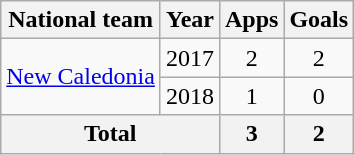<table class="wikitable" style="text-align:center">
<tr>
<th>National team</th>
<th>Year</th>
<th>Apps</th>
<th>Goals</th>
</tr>
<tr>
<td rowspan="2"><a href='#'>New Caledonia</a></td>
<td>2017</td>
<td>2</td>
<td>2</td>
</tr>
<tr>
<td>2018</td>
<td>1</td>
<td>0</td>
</tr>
<tr>
<th colspan=2>Total</th>
<th>3</th>
<th>2</th>
</tr>
</table>
